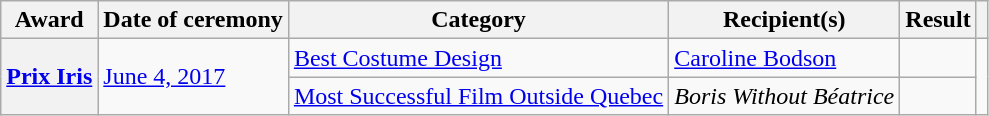<table class="wikitable plainrowheaders sortable">
<tr>
<th scope=col>Award</th>
<th scope=col>Date of ceremony</th>
<th scope=col>Category</th>
<th scope=col>Recipient(s)</th>
<th scope=col>Result</th>
<th scope=col class=unsortable></th>
</tr>
<tr>
<th scope=row rowspan=2><a href='#'>Prix Iris</a></th>
<td rowspan=2><a href='#'>June 4, 2017</a></td>
<td><a href='#'>Best Costume Design</a></td>
<td><a href='#'>Caroline Bodson</a></td>
<td></td>
<td rowspan=2></td>
</tr>
<tr>
<td><a href='#'>Most Successful Film Outside Quebec</a></td>
<td><em>Boris Without Béatrice</em></td>
<td></td>
</tr>
</table>
